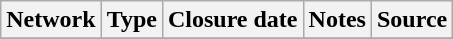<table class="wikitable sortable">
<tr>
<th>Network</th>
<th>Type</th>
<th>Closure date</th>
<th>Notes</th>
<th>Source</th>
</tr>
<tr>
</tr>
</table>
